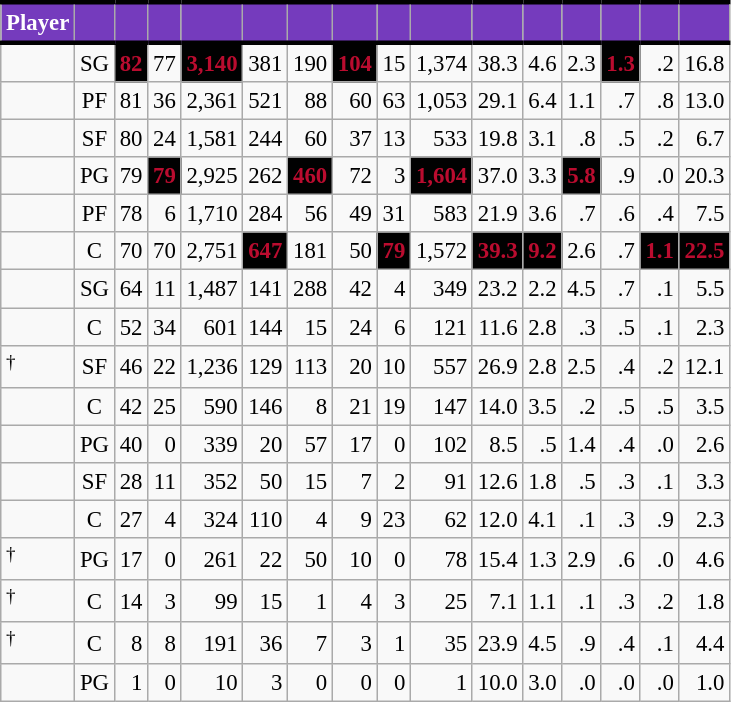<table class="wikitable sortable" style="font-size: 95%; text-align:right;">
<tr>
<th style="background:#753BBD; color:#FFFFFF; border-top:#010101 3px solid; border-bottom:#010101 3px solid;">Player</th>
<th style="background:#753BBD; color:#FFFFFF; border-top:#010101 3px solid; border-bottom:#010101 3px solid;"></th>
<th style="background:#753BBD; color:#FFFFFF; border-top:#010101 3px solid; border-bottom:#010101 3px solid;"></th>
<th style="background:#753BBD; color:#FFFFFF; border-top:#010101 3px solid; border-bottom:#010101 3px solid;"></th>
<th style="background:#753BBD; color:#FFFFFF; border-top:#010101 3px solid; border-bottom:#010101 3px solid;"></th>
<th style="background:#753BBD; color:#FFFFFF; border-top:#010101 3px solid; border-bottom:#010101 3px solid;"></th>
<th style="background:#753BBD; color:#FFFFFF; border-top:#010101 3px solid; border-bottom:#010101 3px solid;"></th>
<th style="background:#753BBD; color:#FFFFFF; border-top:#010101 3px solid; border-bottom:#010101 3px solid;"></th>
<th style="background:#753BBD; color:#FFFFFF; border-top:#010101 3px solid; border-bottom:#010101 3px solid;"></th>
<th style="background:#753BBD; color:#FFFFFF; border-top:#010101 3px solid; border-bottom:#010101 3px solid;"></th>
<th style="background:#753BBD; color:#FFFFFF; border-top:#010101 3px solid; border-bottom:#010101 3px solid;"></th>
<th style="background:#753BBD; color:#FFFFFF; border-top:#010101 3px solid; border-bottom:#010101 3px solid;"></th>
<th style="background:#753BBD; color:#FFFFFF; border-top:#010101 3px solid; border-bottom:#010101 3px solid;"></th>
<th style="background:#753BBD; color:#FFFFFF; border-top:#010101 3px solid; border-bottom:#010101 3px solid;"></th>
<th style="background:#753BBD; color:#FFFFFF; border-top:#010101 3px solid; border-bottom:#010101 3px solid;"></th>
<th style="background:#753BBD; color:#FFFFFF; border-top:#010101 3px solid; border-bottom:#010101 3px solid;"></th>
</tr>
<tr>
<td style="text-align:left;"></td>
<td style="text-align:center;">SG</td>
<td style="background:#010101; color:#BA0C2F;"><strong>82</strong></td>
<td>77</td>
<td style="background:#010101; color:#BA0C2F;"><strong>3,140</strong></td>
<td>381</td>
<td>190</td>
<td style="background:#010101; color:#BA0C2F;"><strong>104</strong></td>
<td>15</td>
<td>1,374</td>
<td>38.3</td>
<td>4.6</td>
<td>2.3</td>
<td style="background:#010101; color:#BA0C2F;"><strong>1.3</strong></td>
<td>.2</td>
<td>16.8</td>
</tr>
<tr>
<td style="text-align:left;"></td>
<td style="text-align:center;">PF</td>
<td>81</td>
<td>36</td>
<td>2,361</td>
<td>521</td>
<td>88</td>
<td>60</td>
<td>63</td>
<td>1,053</td>
<td>29.1</td>
<td>6.4</td>
<td>1.1</td>
<td>.7</td>
<td>.8</td>
<td>13.0</td>
</tr>
<tr>
<td style="text-align:left;"></td>
<td style="text-align:center;">SF</td>
<td>80</td>
<td>24</td>
<td>1,581</td>
<td>244</td>
<td>60</td>
<td>37</td>
<td>13</td>
<td>533</td>
<td>19.8</td>
<td>3.1</td>
<td>.8</td>
<td>.5</td>
<td>.2</td>
<td>6.7</td>
</tr>
<tr>
<td style="text-align:left;"></td>
<td style="text-align:center;">PG</td>
<td>79</td>
<td style="background:#010101; color:#BA0C2F;"><strong>79</strong></td>
<td>2,925</td>
<td>262</td>
<td style="background:#010101; color:#BA0C2F;"><strong>460</strong></td>
<td>72</td>
<td>3</td>
<td style="background:#010101; color:#BA0C2F;"><strong>1,604</strong></td>
<td>37.0</td>
<td>3.3</td>
<td style="background:#010101; color:#BA0C2F;"><strong>5.8</strong></td>
<td>.9</td>
<td>.0</td>
<td>20.3</td>
</tr>
<tr>
<td style="text-align:left;"></td>
<td style="text-align:center;">PF</td>
<td>78</td>
<td>6</td>
<td>1,710</td>
<td>284</td>
<td>56</td>
<td>49</td>
<td>31</td>
<td>583</td>
<td>21.9</td>
<td>3.6</td>
<td>.7</td>
<td>.6</td>
<td>.4</td>
<td>7.5</td>
</tr>
<tr>
<td style="text-align:left;"></td>
<td style="text-align:center;">C</td>
<td>70</td>
<td>70</td>
<td>2,751</td>
<td style="background:#010101; color:#BA0C2F;"><strong>647</strong></td>
<td>181</td>
<td>50</td>
<td style="background:#010101; color:#BA0C2F;"><strong>79</strong></td>
<td>1,572</td>
<td style="background:#010101; color:#BA0C2F;"><strong>39.3</strong></td>
<td style="background:#010101; color:#BA0C2F;"><strong>9.2</strong></td>
<td>2.6</td>
<td>.7</td>
<td style="background:#010101; color:#BA0C2F;"><strong>1.1</strong></td>
<td style="background:#010101; color:#BA0C2F;"><strong>22.5</strong></td>
</tr>
<tr>
<td style="text-align:left;"></td>
<td style="text-align:center;">SG</td>
<td>64</td>
<td>11</td>
<td>1,487</td>
<td>141</td>
<td>288</td>
<td>42</td>
<td>4</td>
<td>349</td>
<td>23.2</td>
<td>2.2</td>
<td>4.5</td>
<td>.7</td>
<td>.1</td>
<td>5.5</td>
</tr>
<tr>
<td style="text-align:left;"></td>
<td style="text-align:center;">C</td>
<td>52</td>
<td>34</td>
<td>601</td>
<td>144</td>
<td>15</td>
<td>24</td>
<td>6</td>
<td>121</td>
<td>11.6</td>
<td>2.8</td>
<td>.3</td>
<td>.5</td>
<td>.1</td>
<td>2.3</td>
</tr>
<tr>
<td style="text-align:left;"><sup>†</sup></td>
<td style="text-align:center;">SF</td>
<td>46</td>
<td>22</td>
<td>1,236</td>
<td>129</td>
<td>113</td>
<td>20</td>
<td>10</td>
<td>557</td>
<td>26.9</td>
<td>2.8</td>
<td>2.5</td>
<td>.4</td>
<td>.2</td>
<td>12.1</td>
</tr>
<tr>
<td style="text-align:left;"></td>
<td style="text-align:center;">C</td>
<td>42</td>
<td>25</td>
<td>590</td>
<td>146</td>
<td>8</td>
<td>21</td>
<td>19</td>
<td>147</td>
<td>14.0</td>
<td>3.5</td>
<td>.2</td>
<td>.5</td>
<td>.5</td>
<td>3.5</td>
</tr>
<tr>
<td style="text-align:left;"></td>
<td style="text-align:center;">PG</td>
<td>40</td>
<td>0</td>
<td>339</td>
<td>20</td>
<td>57</td>
<td>17</td>
<td>0</td>
<td>102</td>
<td>8.5</td>
<td>.5</td>
<td>1.4</td>
<td>.4</td>
<td>.0</td>
<td>2.6</td>
</tr>
<tr>
<td style="text-align:left;"></td>
<td style="text-align:center;">SF</td>
<td>28</td>
<td>11</td>
<td>352</td>
<td>50</td>
<td>15</td>
<td>7</td>
<td>2</td>
<td>91</td>
<td>12.6</td>
<td>1.8</td>
<td>.5</td>
<td>.3</td>
<td>.1</td>
<td>3.3</td>
</tr>
<tr>
<td style="text-align:left;"></td>
<td style="text-align:center;">C</td>
<td>27</td>
<td>4</td>
<td>324</td>
<td>110</td>
<td>4</td>
<td>9</td>
<td>23</td>
<td>62</td>
<td>12.0</td>
<td>4.1</td>
<td>.1</td>
<td>.3</td>
<td>.9</td>
<td>2.3</td>
</tr>
<tr>
<td style="text-align:left;"><sup>†</sup></td>
<td style="text-align:center;">PG</td>
<td>17</td>
<td>0</td>
<td>261</td>
<td>22</td>
<td>50</td>
<td>10</td>
<td>0</td>
<td>78</td>
<td>15.4</td>
<td>1.3</td>
<td>2.9</td>
<td>.6</td>
<td>.0</td>
<td>4.6</td>
</tr>
<tr>
<td style="text-align:left;"><sup>†</sup></td>
<td style="text-align:center;">C</td>
<td>14</td>
<td>3</td>
<td>99</td>
<td>15</td>
<td>1</td>
<td>4</td>
<td>3</td>
<td>25</td>
<td>7.1</td>
<td>1.1</td>
<td>.1</td>
<td>.3</td>
<td>.2</td>
<td>1.8</td>
</tr>
<tr>
<td style="text-align:left;"><sup>†</sup></td>
<td style="text-align:center;">C</td>
<td>8</td>
<td>8</td>
<td>191</td>
<td>36</td>
<td>7</td>
<td>3</td>
<td>1</td>
<td>35</td>
<td>23.9</td>
<td>4.5</td>
<td>.9</td>
<td>.4</td>
<td>.1</td>
<td>4.4</td>
</tr>
<tr>
<td style="text-align:left;"></td>
<td style="text-align:center;">PG</td>
<td>1</td>
<td>0</td>
<td>10</td>
<td>3</td>
<td>0</td>
<td>0</td>
<td>0</td>
<td>1</td>
<td>10.0</td>
<td>3.0</td>
<td>.0</td>
<td>.0</td>
<td>.0</td>
<td>1.0</td>
</tr>
</table>
